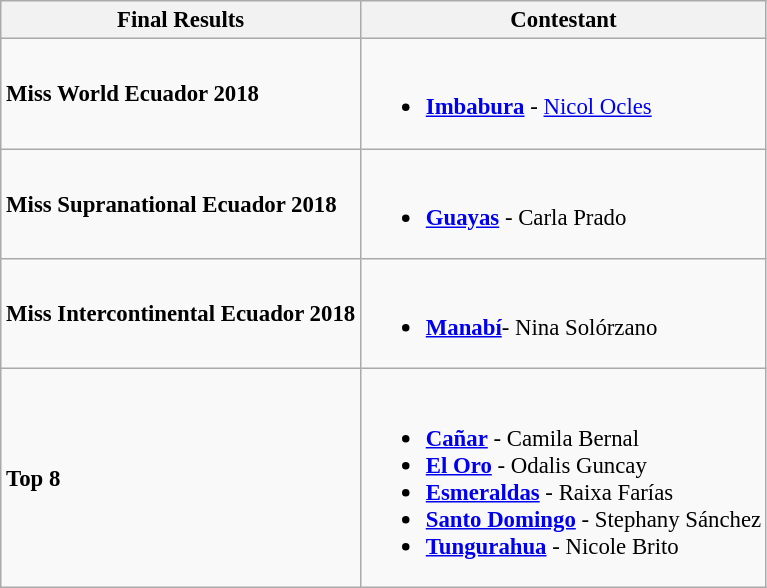<table class="wikitable " style="font-size: 95%;">
<tr>
<th>Final Results</th>
<th>Contestant</th>
</tr>
<tr>
<td><strong>Miss World Ecuador 2018</strong></td>
<td><br><ul><li><strong> <a href='#'>Imbabura</a></strong> - <a href='#'>Nicol Ocles</a></li></ul></td>
</tr>
<tr>
<td><strong>Miss Supranational Ecuador 2018</strong></td>
<td><br><ul><li><strong> <a href='#'>Guayas</a></strong> - Carla Prado</li></ul></td>
</tr>
<tr>
<td><strong>Miss Intercontinental Ecuador 2018</strong></td>
<td><br><ul><li><strong> <a href='#'>Manabí</a></strong>-  Nina Solórzano</li></ul></td>
</tr>
<tr>
<td><strong>Top 8</strong></td>
<td><br><ul><li><strong> <a href='#'>Cañar</a></strong> - Camila Bernal</li><li><strong> <a href='#'>El Oro</a></strong> - Odalis Guncay</li><li><strong> <a href='#'>Esmeraldas</a></strong> - Raixa Farías</li><li><strong>  <a href='#'>Santo Domingo</a></strong> -  Stephany Sánchez</li><li><strong> <a href='#'>Tungurahua</a></strong> - Nicole Brito</li></ul></td>
</tr>
</table>
